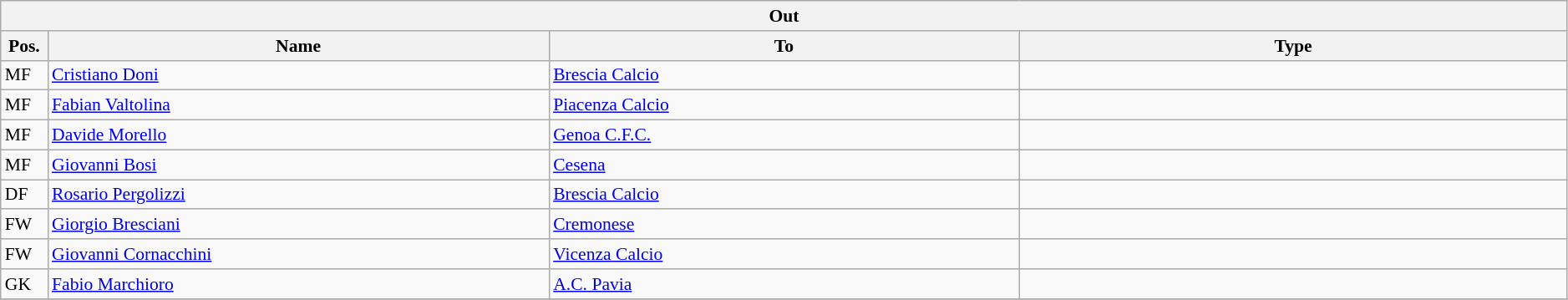<table class="wikitable" style="font-size:90%;width:99%;">
<tr>
<th colspan="4">Out</th>
</tr>
<tr>
<th width=3%>Pos.</th>
<th width=32%>Name</th>
<th width=30%>To</th>
<th width=35%>Type</th>
</tr>
<tr>
<td>MF</td>
<td><a href='#'>Cristiano Doni</a></td>
<td><a href='#'>Brescia Calcio</a></td>
<td></td>
</tr>
<tr>
<td>MF</td>
<td><a href='#'>Fabian Valtolina</a></td>
<td><a href='#'>Piacenza Calcio</a></td>
<td></td>
</tr>
<tr>
<td>MF</td>
<td><a href='#'>Davide Morello</a></td>
<td><a href='#'>Genoa C.F.C.</a></td>
<td></td>
</tr>
<tr>
<td>MF</td>
<td><a href='#'>Giovanni Bosi</a></td>
<td><a href='#'>Cesena</a></td>
<td></td>
</tr>
<tr>
<td>DF</td>
<td><a href='#'>Rosario Pergolizzi</a></td>
<td><a href='#'>Brescia Calcio</a></td>
<td></td>
</tr>
<tr>
<td>FW</td>
<td><a href='#'>Giorgio Bresciani</a></td>
<td><a href='#'>Cremonese</a></td>
<td></td>
</tr>
<tr>
<td>FW</td>
<td><a href='#'>Giovanni Cornacchini</a></td>
<td><a href='#'>Vicenza Calcio</a></td>
<td></td>
</tr>
<tr>
<td>GK</td>
<td><a href='#'>Fabio Marchioro</a></td>
<td><a href='#'>A.C. Pavia</a></td>
<td></td>
</tr>
<tr>
</tr>
</table>
